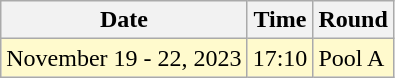<table class="wikitable">
<tr>
<th>Date</th>
<th>Time</th>
<th>Round</th>
</tr>
<tr style=background:lemonchiffon>
<td>November 19 - 22, 2023</td>
<td>17:10</td>
<td>Pool A</td>
</tr>
</table>
